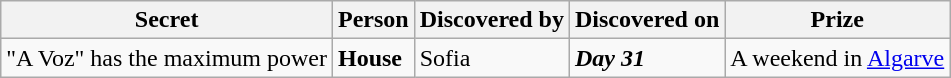<table class="wikitable">
<tr>
<th>Secret</th>
<th>Person</th>
<th>Discovered by</th>
<th>Discovered on</th>
<th>Prize</th>
</tr>
<tr>
<td>"A Voz" has the maximum power</td>
<td><strong>House</strong></td>
<td>Sofia</td>
<td><strong><em>Day 31</em></strong></td>
<td>A weekend in <a href='#'>Algarve</a></td>
</tr>
</table>
